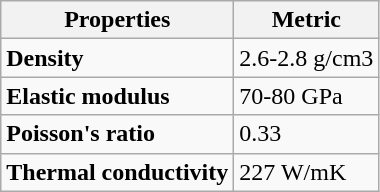<table class="wikitable">
<tr>
<th>Properties</th>
<th>Metric</th>
</tr>
<tr>
<td><strong>Density</strong></td>
<td>2.6-2.8 g/cm3</td>
</tr>
<tr>
<td><strong>Elastic modulus</strong></td>
<td>70-80 GPa</td>
</tr>
<tr>
<td><strong>Poisson's ratio</strong></td>
<td>0.33</td>
</tr>
<tr>
<td><strong>Thermal conductivity</strong></td>
<td>227 W/mK</td>
</tr>
</table>
